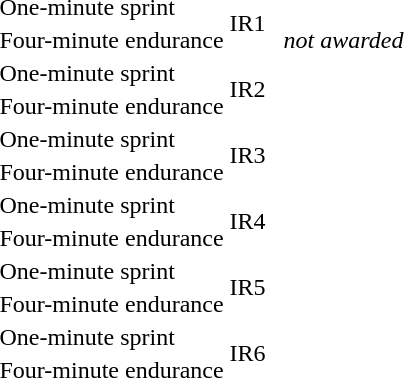<table>
<tr>
<td>One-minute sprint</td>
<td rowspan=2>IR1</td>
<td></td>
<td></td>
<td></td>
</tr>
<tr>
<td>Four-minute endurance</td>
<td></td>
<td></td>
<td><em>not awarded</em></td>
</tr>
<tr>
<td>One-minute sprint</td>
<td rowspan=2>IR2</td>
<td></td>
<td></td>
<td></td>
</tr>
<tr>
<td>Four-minute endurance</td>
<td></td>
<td></td>
<td></td>
</tr>
<tr>
<td>One-minute sprint</td>
<td rowspan=2>IR3</td>
<td nowrap></td>
<td></td>
<td></td>
</tr>
<tr>
<td>Four-minute endurance</td>
<td></td>
<td></td>
<td></td>
</tr>
<tr>
<td>One-minute sprint</td>
<td rowspan=2>IR4</td>
<td></td>
<td></td>
<td></td>
</tr>
<tr>
<td>Four-minute endurance</td>
<td></td>
<td></td>
<td></td>
</tr>
<tr>
<td>One-minute sprint</td>
<td rowspan=2>IR5</td>
<td></td>
<td nowrap></td>
<td nowrap></td>
</tr>
<tr>
<td>Four-minute endurance</td>
<td></td>
<td></td>
<td></td>
</tr>
<tr>
<td rowspan=2>One-minute sprint</td>
<td rowspan=3>IR6</td>
<td></td>
<td rowspan=2></td>
<td rowspan=2></td>
</tr>
<tr>
<td></td>
</tr>
<tr>
<td>Four-minute endurance</td>
<td></td>
<td></td>
<td></td>
</tr>
</table>
